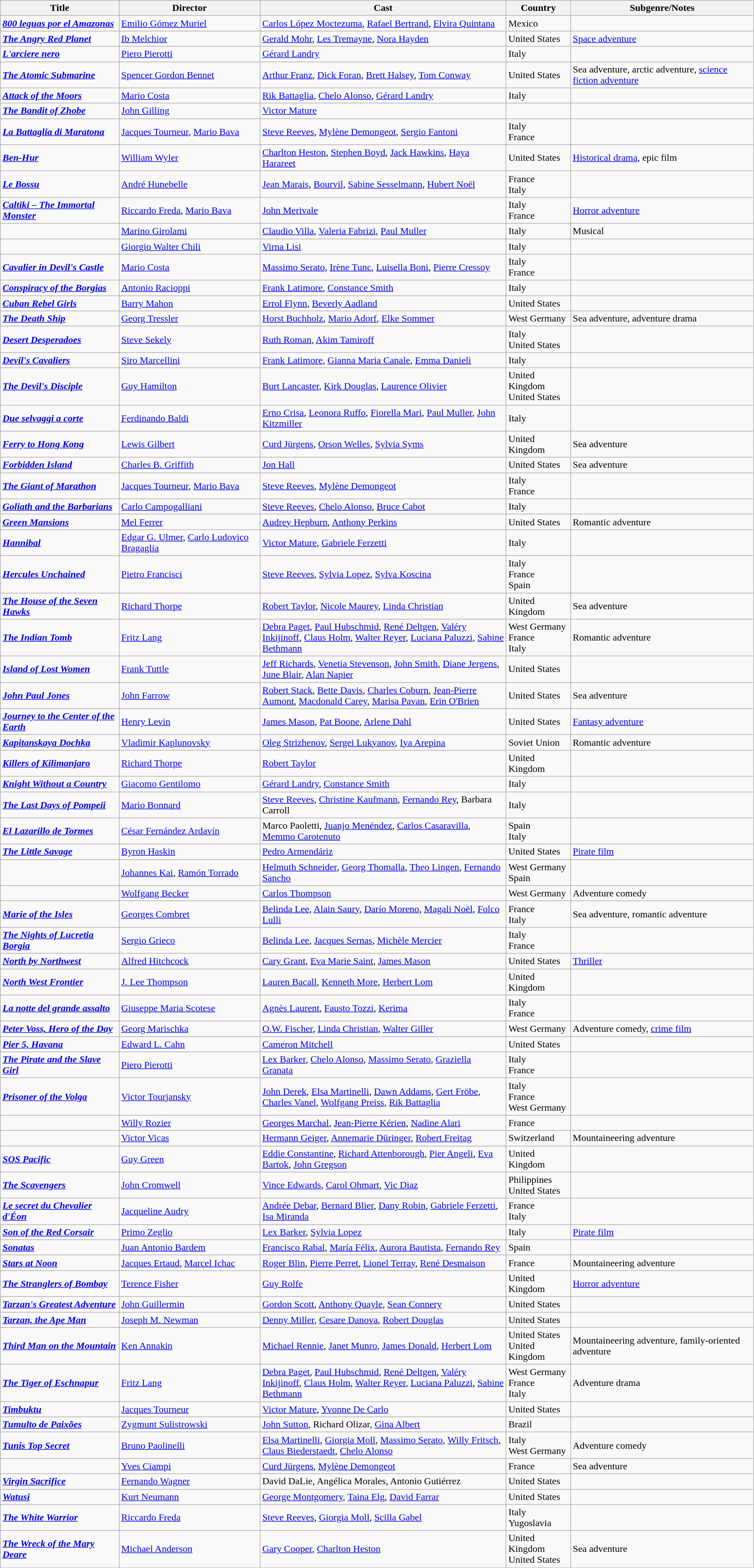<table class="wikitable">
<tr>
<th>Title</th>
<th>Director</th>
<th style="width: 400px;">Cast</th>
<th>Country</th>
<th>Subgenre/Notes</th>
</tr>
<tr>
<td><strong><em><a href='#'>800 leguas por el Amazonas</a></em></strong></td>
<td><a href='#'>Emilio Gómez Muriel</a></td>
<td><a href='#'>Carlos López Moctezuma</a>, <a href='#'>Rafael Bertrand</a>, <a href='#'>Elvira Quintana</a></td>
<td>Mexico</td>
<td></td>
</tr>
<tr>
<td><strong><em><a href='#'>The Angry Red Planet</a></em></strong></td>
<td><a href='#'>Ib Melchior</a></td>
<td><a href='#'>Gerald Mohr</a>, <a href='#'>Les Tremayne</a>, <a href='#'>Nora Hayden</a></td>
<td>United States</td>
<td><a href='#'>Space adventure</a></td>
</tr>
<tr>
<td><strong><em><a href='#'>L'arciere nero</a></em></strong></td>
<td><a href='#'>Piero Pierotti</a></td>
<td><a href='#'>Gérard Landry</a></td>
<td>Italy</td>
<td></td>
</tr>
<tr>
<td><strong><em><a href='#'>The Atomic Submarine</a></em></strong></td>
<td><a href='#'>Spencer Gordon Bennet</a></td>
<td><a href='#'>Arthur Franz</a>, <a href='#'>Dick Foran</a>, <a href='#'>Brett Halsey</a>, <a href='#'>Tom Conway</a></td>
<td>United States</td>
<td>Sea adventure, arctic adventure, <a href='#'>science fiction adventure</a></td>
</tr>
<tr>
<td><strong><em><a href='#'>Attack of the Moors</a></em></strong></td>
<td><a href='#'>Mario Costa</a></td>
<td><a href='#'>Rik Battaglia</a>, <a href='#'>Chelo Alonso</a>, <a href='#'>Gérard Landry</a></td>
<td>Italy</td>
<td></td>
</tr>
<tr>
<td><strong><em><a href='#'>The Bandit of Zhobe</a></em></strong></td>
<td><a href='#'>John Gilling</a></td>
<td><a href='#'>Victor Mature</a></td>
<td></td>
<td></td>
</tr>
<tr>
<td><strong><em><a href='#'>La Battaglia di Maratona</a></em></strong></td>
<td><a href='#'>Jacques Tourneur</a>, <a href='#'>Mario Bava</a></td>
<td><a href='#'>Steve Reeves</a>, <a href='#'>Mylène Demongeot</a>, <a href='#'>Sergio Fantoni</a></td>
<td>Italy<br>France</td>
<td></td>
</tr>
<tr>
<td><strong><em><a href='#'>Ben-Hur</a></em></strong></td>
<td><a href='#'>William Wyler</a></td>
<td><a href='#'>Charlton Heston</a>, <a href='#'>Stephen Boyd</a>, <a href='#'>Jack Hawkins</a>, <a href='#'>Haya Harareet</a></td>
<td>United States</td>
<td><a href='#'>Historical drama</a>, epic film</td>
</tr>
<tr>
<td><strong><em><a href='#'>Le Bossu</a></em></strong></td>
<td><a href='#'>André Hunebelle</a></td>
<td><a href='#'>Jean Marais</a>, <a href='#'>Bourvil</a>, <a href='#'>Sabine Sesselmann</a>, <a href='#'>Hubert Noël</a></td>
<td>France<br>Italy</td>
<td></td>
</tr>
<tr>
<td><strong><em><a href='#'>Caltiki – The Immortal Monster</a></em></strong></td>
<td><a href='#'>Riccardo Freda</a>, <a href='#'>Mario Bava</a></td>
<td><a href='#'>John Merivale</a></td>
<td>Italy<br>France</td>
<td><a href='#'>Horror adventure</a></td>
</tr>
<tr>
<td><strong><em></em></strong></td>
<td><a href='#'>Marino Girolami</a></td>
<td><a href='#'>Claudio Villa</a>, <a href='#'>Valeria Fabrizi</a>, <a href='#'>Paul Muller</a></td>
<td>Italy</td>
<td>Musical</td>
</tr>
<tr>
<td><strong><em></em></strong></td>
<td><a href='#'>Giorgio Walter Chili</a></td>
<td><a href='#'>Virna Lisi</a></td>
<td>Italy</td>
<td></td>
</tr>
<tr>
<td><strong><em><a href='#'>Cavalier in Devil's Castle</a></em></strong></td>
<td><a href='#'>Mario Costa</a></td>
<td><a href='#'>Massimo Serato</a>, <a href='#'>Irène Tunc</a>, <a href='#'>Luisella Boni</a>, <a href='#'>Pierre Cressoy</a></td>
<td>Italy<br>France</td>
<td></td>
</tr>
<tr>
<td><strong><em><a href='#'>Conspiracy of the Borgias</a></em></strong></td>
<td><a href='#'>Antonio Racioppi</a></td>
<td><a href='#'>Frank Latimore</a>, <a href='#'>Constance Smith</a></td>
<td>Italy</td>
<td></td>
</tr>
<tr>
<td><strong><em><a href='#'>Cuban Rebel Girls</a></em></strong></td>
<td><a href='#'>Barry Mahon</a></td>
<td><a href='#'>Errol Flynn</a>, <a href='#'>Beverly Aadland</a></td>
<td>United States</td>
<td></td>
</tr>
<tr>
<td><strong><em><a href='#'>The Death Ship</a></em></strong></td>
<td><a href='#'>Georg Tressler</a></td>
<td><a href='#'>Horst Buchholz</a>, <a href='#'>Mario Adorf</a>, <a href='#'>Elke Sommer</a></td>
<td>West Germany</td>
<td>Sea adventure, adventure drama</td>
</tr>
<tr>
<td><strong><em><a href='#'>Desert Desperadoes</a></em></strong></td>
<td><a href='#'>Steve Sekely</a></td>
<td><a href='#'>Ruth Roman</a>, <a href='#'>Akim Tamiroff</a></td>
<td>Italy<br>United States</td>
<td></td>
</tr>
<tr>
<td><strong><em><a href='#'>Devil's Cavaliers</a></em></strong></td>
<td><a href='#'>Siro Marcellini</a></td>
<td><a href='#'>Frank Latimore</a>, <a href='#'>Gianna Maria Canale</a>, <a href='#'>Emma Danieli</a></td>
<td>Italy</td>
<td></td>
</tr>
<tr>
<td><strong><em><a href='#'>The Devil's Disciple</a></em></strong></td>
<td><a href='#'>Guy Hamilton</a></td>
<td><a href='#'>Burt Lancaster</a>, <a href='#'>Kirk Douglas</a>, <a href='#'>Laurence Olivier</a></td>
<td>United Kingdom<br>United States</td>
<td></td>
</tr>
<tr>
<td><strong><em><a href='#'>Due selvaggi a corte</a></em></strong></td>
<td><a href='#'>Ferdinando Baldi</a></td>
<td><a href='#'>Erno Crisa</a>, <a href='#'>Leonora Ruffo</a>, <a href='#'>Fiorella Mari</a>, <a href='#'>Paul Muller</a>, <a href='#'>John Kitzmiller</a></td>
<td>Italy</td>
<td></td>
</tr>
<tr>
<td><strong><em><a href='#'>Ferry to Hong Kong</a></em></strong></td>
<td><a href='#'>Lewis Gilbert</a></td>
<td><a href='#'>Curd Jürgens</a>, <a href='#'>Orson Welles</a>, <a href='#'>Sylvia Syms</a></td>
<td>United Kingdom</td>
<td>Sea adventure</td>
</tr>
<tr>
<td><strong><em><a href='#'>Forbidden Island</a></em></strong></td>
<td><a href='#'>Charles B. Griffith</a></td>
<td><a href='#'>Jon Hall</a></td>
<td>United States</td>
<td>Sea adventure</td>
</tr>
<tr>
<td><strong><em><a href='#'>The Giant of Marathon</a></em></strong></td>
<td><a href='#'>Jacques Tourneur</a>, <a href='#'>Mario Bava</a></td>
<td><a href='#'>Steve Reeves</a>, <a href='#'>Mylène Demongeot</a></td>
<td>Italy<br>France</td>
<td></td>
</tr>
<tr>
<td><strong><em><a href='#'>Goliath and the Barbarians</a></em></strong></td>
<td><a href='#'>Carlo Campogalliani</a></td>
<td><a href='#'>Steve Reeves</a>, <a href='#'>Chelo Alonso</a>, <a href='#'>Bruce Cabot</a></td>
<td>Italy</td>
<td></td>
</tr>
<tr>
<td><strong><em><a href='#'>Green Mansions</a></em></strong></td>
<td><a href='#'>Mel Ferrer</a></td>
<td><a href='#'>Audrey Hepburn</a>, <a href='#'>Anthony Perkins</a></td>
<td>United States</td>
<td>Romantic adventure</td>
</tr>
<tr>
<td><strong><em><a href='#'>Hannibal</a></em></strong></td>
<td><a href='#'>Edgar G. Ulmer</a>, <a href='#'>Carlo Ludovico Bragaglia</a></td>
<td><a href='#'>Victor Mature</a>, <a href='#'>Gabriele Ferzetti</a></td>
<td>Italy</td>
<td></td>
</tr>
<tr>
<td><strong><em><a href='#'>Hercules Unchained</a></em></strong></td>
<td><a href='#'>Pietro Francisci</a></td>
<td><a href='#'>Steve Reeves</a>, <a href='#'>Sylvia Lopez</a>, <a href='#'>Sylva Koscina</a></td>
<td>Italy<br>France<br>Spain</td>
<td></td>
</tr>
<tr>
<td><strong><em><a href='#'>The House of the Seven Hawks</a></em></strong></td>
<td><a href='#'>Richard Thorpe</a></td>
<td><a href='#'>Robert Taylor</a>, <a href='#'>Nicole Maurey</a>, <a href='#'>Linda Christian</a></td>
<td>United Kingdom</td>
<td>Sea adventure</td>
</tr>
<tr>
<td><strong><em><a href='#'>The Indian Tomb</a></em></strong></td>
<td><a href='#'>Fritz Lang</a></td>
<td><a href='#'>Debra Paget</a>, <a href='#'>Paul Hubschmid</a>, <a href='#'>René Deltgen</a>, <a href='#'>Valéry Inkijinoff</a>, <a href='#'>Claus Holm</a>, <a href='#'>Walter Reyer</a>, <a href='#'>Luciana Paluzzi</a>, <a href='#'>Sabine Bethmann</a></td>
<td>West Germany<br>France<br>Italy</td>
<td>Romantic adventure</td>
</tr>
<tr>
<td><strong><em><a href='#'>Island of Lost Women</a></em></strong></td>
<td><a href='#'>Frank Tuttle</a></td>
<td><a href='#'>Jeff Richards</a>, <a href='#'>Venetia Stevenson</a>, <a href='#'>John Smith</a>, <a href='#'>Diane Jergens</a>, <a href='#'>June Blair</a>, <a href='#'>Alan Napier</a></td>
<td>United States</td>
<td></td>
</tr>
<tr>
<td><strong><em><a href='#'>John Paul Jones</a></em></strong></td>
<td><a href='#'>John Farrow</a></td>
<td><a href='#'>Robert Stack</a>, <a href='#'>Bette Davis</a>, <a href='#'>Charles Coburn</a>, <a href='#'>Jean-Pierre Aumont</a>, <a href='#'>Macdonald Carey</a>, <a href='#'>Marisa Pavan</a>, <a href='#'>Erin O'Brien</a></td>
<td>United States</td>
<td>Sea adventure</td>
</tr>
<tr>
<td><strong><em><a href='#'>Journey to the Center of the Earth</a></em></strong></td>
<td><a href='#'>Henry Levin</a></td>
<td><a href='#'>James Mason</a>, <a href='#'>Pat Boone</a>, <a href='#'>Arlene Dahl</a></td>
<td>United States</td>
<td><a href='#'>Fantasy adventure</a></td>
</tr>
<tr>
<td><strong><em><a href='#'>Kapitanskaya Dochka</a></em></strong></td>
<td><a href='#'>Vladimir Kaplunovsky</a></td>
<td><a href='#'>Oleg Strizhenov</a>, <a href='#'>Sergei Lukyanov</a>, <a href='#'>Iya Arepina</a></td>
<td>Soviet Union</td>
<td>Romantic adventure</td>
</tr>
<tr>
<td><strong><em><a href='#'>Killers of Kilimanjaro</a></em></strong></td>
<td><a href='#'>Richard Thorpe</a></td>
<td><a href='#'>Robert Taylor</a></td>
<td>United Kingdom</td>
<td></td>
</tr>
<tr>
<td><strong><em><a href='#'>Knight Without a Country</a></em></strong></td>
<td><a href='#'>Giacomo Gentilomo</a></td>
<td><a href='#'>Gérard Landry</a>, <a href='#'>Constance Smith</a></td>
<td>Italy</td>
<td></td>
</tr>
<tr>
<td><strong><em><a href='#'>The Last Days of Pompeii</a></em></strong></td>
<td><a href='#'>Mario Bonnard</a></td>
<td><a href='#'>Steve Reeves</a>, <a href='#'>Christine Kaufmann</a>, <a href='#'>Fernando Rey</a>, Barbara Carroll</td>
<td>Italy</td>
<td></td>
</tr>
<tr>
<td><strong><em><a href='#'>El Lazarillo de Tormes</a></em></strong></td>
<td><a href='#'>César Fernández Ardavín</a></td>
<td>Marco Paoletti, <a href='#'>Juanjo Menéndez</a>, <a href='#'>Carlos Casaravilla</a>, <a href='#'>Memmo Carotenuto</a></td>
<td>Spain<br>Italy</td>
<td></td>
</tr>
<tr>
<td><strong><em><a href='#'>The Little Savage</a></em></strong></td>
<td><a href='#'>Byron Haskin</a></td>
<td><a href='#'>Pedro Armendáriz</a></td>
<td>United States</td>
<td><a href='#'>Pirate film</a></td>
</tr>
<tr>
<td><strong><em></em></strong></td>
<td><a href='#'>Johannes Kai</a>, <a href='#'>Ramón Torrado</a></td>
<td><a href='#'>Helmuth Schneider</a>, <a href='#'>Georg Thomalla</a>, <a href='#'>Theo Lingen</a>, <a href='#'>Fernando Sancho</a></td>
<td>West Germany<br>Spain</td>
<td></td>
</tr>
<tr>
<td><strong><em></em></strong></td>
<td><a href='#'>Wolfgang Becker</a></td>
<td><a href='#'>Carlos Thompson</a></td>
<td>West Germany</td>
<td>Adventure comedy</td>
</tr>
<tr>
<td><strong><em><a href='#'>Marie of the Isles</a></em></strong></td>
<td><a href='#'>Georges Combret</a></td>
<td><a href='#'>Belinda Lee</a>, <a href='#'>Alain Saury</a>, <a href='#'>Darío Moreno</a>, <a href='#'>Magali Noël</a>, <a href='#'>Folco Lulli</a></td>
<td>France<br>Italy</td>
<td>Sea adventure, romantic adventure</td>
</tr>
<tr>
<td><strong><em><a href='#'>The Nights of Lucretia Borgia</a></em></strong></td>
<td><a href='#'>Sergio Grieco</a></td>
<td><a href='#'>Belinda Lee</a>, <a href='#'>Jacques Sernas</a>, <a href='#'>Michèle Mercier</a></td>
<td>Italy<br>France</td>
<td></td>
</tr>
<tr>
<td><strong><em><a href='#'>North by Northwest</a></em></strong></td>
<td><a href='#'>Alfred Hitchcock</a></td>
<td><a href='#'>Cary Grant</a>, <a href='#'>Eva Marie Saint</a>, <a href='#'>James Mason</a></td>
<td>United States</td>
<td><a href='#'>Thriller</a></td>
</tr>
<tr>
<td><strong><em><a href='#'>North West Frontier</a></em></strong></td>
<td><a href='#'>J. Lee Thompson</a></td>
<td><a href='#'>Lauren Bacall</a>, <a href='#'>Kenneth More</a>, <a href='#'>Herbert Lom</a></td>
<td>United Kingdom</td>
<td></td>
</tr>
<tr>
<td><strong><em><a href='#'>La notte del grande assalto</a></em></strong></td>
<td><a href='#'>Giuseppe Maria Scotese</a></td>
<td><a href='#'>Agnès Laurent</a>, <a href='#'>Fausto Tozzi</a>, <a href='#'>Kerima</a></td>
<td>Italy<br>France</td>
<td></td>
</tr>
<tr>
<td><strong><em><a href='#'>Peter Voss, Hero of the Day</a></em></strong></td>
<td><a href='#'>Georg Marischka</a></td>
<td><a href='#'>O.W. Fischer</a>, <a href='#'>Linda Christian</a>, <a href='#'>Walter Giller</a></td>
<td>West Germany</td>
<td>Adventure comedy, <a href='#'>crime film</a></td>
</tr>
<tr>
<td><strong><em><a href='#'>Pier 5, Havana</a></em></strong></td>
<td><a href='#'>Edward L. Cahn</a></td>
<td><a href='#'>Cameron Mitchell</a></td>
<td>United States</td>
<td></td>
</tr>
<tr>
<td><strong><em><a href='#'>The Pirate and the Slave Girl</a></em></strong></td>
<td><a href='#'>Piero Pierotti</a></td>
<td><a href='#'>Lex Barker</a>, <a href='#'>Chelo Alonso</a>, <a href='#'>Massimo Serato</a>, <a href='#'>Graziella Granata</a></td>
<td>Italy<br>France</td>
<td></td>
</tr>
<tr>
<td><strong><em><a href='#'>Prisoner of the Volga</a></em></strong></td>
<td><a href='#'>Victor Tourjansky</a></td>
<td><a href='#'>John Derek</a>, <a href='#'>Elsa Martinelli</a>, <a href='#'>Dawn Addams</a>, <a href='#'>Gert Fröbe</a>, <a href='#'>Charles Vanel</a>, <a href='#'>Wolfgang Preiss</a>, <a href='#'>Rik Battaglia</a></td>
<td>Italy<br>France<br>West Germany</td>
<td></td>
</tr>
<tr>
<td><strong><em></em></strong></td>
<td><a href='#'>Willy Rozier</a></td>
<td><a href='#'>Georges Marchal</a>, <a href='#'>Jean-Pierre Kérien</a>, <a href='#'>Nadine Alari</a></td>
<td>France</td>
<td></td>
</tr>
<tr>
<td><strong><em></em></strong></td>
<td><a href='#'>Victor Vicas</a></td>
<td><a href='#'>Hermann Geiger</a>, <a href='#'>Annemarie Düringer</a>, <a href='#'>Robert Freitag</a></td>
<td>Switzerland</td>
<td>Mountaineering adventure</td>
</tr>
<tr>
<td><strong><em><a href='#'>SOS Pacific</a></em></strong></td>
<td><a href='#'>Guy Green</a></td>
<td><a href='#'>Eddie Constantine</a>, <a href='#'>Richard Attenborough</a>, <a href='#'>Pier Angeli</a>, <a href='#'>Eva Bartok</a>, <a href='#'>John Gregson</a></td>
<td>United Kingdom</td>
<td></td>
</tr>
<tr>
<td><strong><em><a href='#'>The Scavengers</a></em></strong></td>
<td><a href='#'>John Cromwell</a></td>
<td><a href='#'>Vince Edwards</a>, <a href='#'>Carol Ohmart</a>, <a href='#'>Vic Diaz</a></td>
<td>Philippines<br>United States</td>
<td></td>
</tr>
<tr>
<td><strong><em><a href='#'>Le secret du Chevalier d'Éon</a></em></strong></td>
<td><a href='#'>Jacqueline Audry</a></td>
<td><a href='#'>Andrée Debar</a>, <a href='#'>Bernard Blier</a>, <a href='#'>Dany Robin</a>, <a href='#'>Gabriele Ferzetti</a>, <a href='#'>Isa Miranda</a></td>
<td>France<br>Italy</td>
<td></td>
</tr>
<tr>
<td><strong><em><a href='#'>Son of the Red Corsair</a></em></strong></td>
<td><a href='#'>Primo Zeglio</a></td>
<td><a href='#'>Lex Barker</a>, <a href='#'>Sylvia Lopez</a></td>
<td>Italy</td>
<td><a href='#'>Pirate film</a></td>
</tr>
<tr>
<td><strong><em><a href='#'>Sonatas</a></em></strong></td>
<td><a href='#'>Juan Antonio Bardem</a></td>
<td><a href='#'>Francisco Rabal</a>, <a href='#'>María Félix</a>, <a href='#'>Aurora Bautista</a>, <a href='#'>Fernando Rey</a></td>
<td>Spain</td>
<td></td>
</tr>
<tr>
<td><strong><em><a href='#'>Stars at Noon</a></em></strong></td>
<td><a href='#'>Jacques Ertaud</a>, <a href='#'>Marcel Ichac</a></td>
<td><a href='#'>Roger Blin</a>, <a href='#'>Pierre Perret</a>, <a href='#'>Lionel Terray</a>, <a href='#'>René Desmaison</a></td>
<td>France</td>
<td>Mountaineering adventure</td>
</tr>
<tr>
<td><strong><em><a href='#'>The Stranglers of Bombay</a></em></strong></td>
<td><a href='#'>Terence Fisher</a></td>
<td><a href='#'>Guy Rolfe</a></td>
<td>United Kingdom</td>
<td><a href='#'>Horror adventure</a></td>
</tr>
<tr>
<td><strong><em><a href='#'>Tarzan's Greatest Adventure</a></em></strong></td>
<td><a href='#'>John Guillermin</a></td>
<td><a href='#'>Gordon Scott</a>, <a href='#'>Anthony Quayle</a>, <a href='#'>Sean Connery</a></td>
<td>United States</td>
<td></td>
</tr>
<tr>
<td><strong><em><a href='#'>Tarzan, the Ape Man</a></em></strong></td>
<td><a href='#'>Joseph M. Newman</a></td>
<td><a href='#'>Denny Miller</a>, <a href='#'>Cesare Danova</a>, <a href='#'>Robert Douglas</a></td>
<td>United States</td>
<td></td>
</tr>
<tr>
<td><strong><em><a href='#'>Third Man on the Mountain</a></em></strong></td>
<td><a href='#'>Ken Annakin</a></td>
<td><a href='#'>Michael Rennie</a>, <a href='#'>Janet Munro</a>, <a href='#'>James Donald</a>, <a href='#'>Herbert Lom</a></td>
<td>United States<br>United Kingdom</td>
<td>Mountaineering adventure, family-oriented adventure</td>
</tr>
<tr>
<td><strong><em><a href='#'>The Tiger of Eschnapur</a></em></strong></td>
<td><a href='#'>Fritz Lang</a></td>
<td><a href='#'>Debra Paget</a>, <a href='#'>Paul Hubschmid</a>, <a href='#'>René Deltgen</a>, <a href='#'>Valéry Inkijinoff</a>, <a href='#'>Claus Holm</a>, <a href='#'>Walter Reyer</a>, <a href='#'>Luciana Paluzzi</a>, <a href='#'>Sabine Bethmann</a></td>
<td>West Germany<br>France<br>Italy</td>
<td>Adventure drama</td>
</tr>
<tr>
<td><strong><em><a href='#'>Timbuktu</a></em></strong></td>
<td><a href='#'>Jacques Tourneur</a></td>
<td><a href='#'>Victor Mature</a>, <a href='#'>Yvonne De Carlo</a></td>
<td>United States</td>
<td></td>
</tr>
<tr>
<td><strong><em><a href='#'>Tumulto de Paixões</a></em></strong></td>
<td><a href='#'>Zygmunt Sulistrowski</a></td>
<td><a href='#'>John Sutton</a>, Richard Olizar, <a href='#'>Gina Albert</a></td>
<td>Brazil</td>
<td></td>
</tr>
<tr>
<td><strong><em><a href='#'>Tunis Top Secret</a></em></strong></td>
<td><a href='#'>Bruno Paolinelli</a></td>
<td><a href='#'>Elsa Martinelli</a>, <a href='#'>Giorgia Moll</a>, <a href='#'>Massimo Serato</a>, <a href='#'>Willy Fritsch</a>, <a href='#'>Claus Biederstaedt</a>, <a href='#'>Chelo Alonso</a></td>
<td>Italy<br>West Germany</td>
<td>Adventure comedy</td>
</tr>
<tr>
<td><strong><em></em></strong></td>
<td><a href='#'>Yves Ciampi</a></td>
<td><a href='#'>Curd Jürgens</a>, <a href='#'>Mylène Demongeot</a></td>
<td>France</td>
<td>Sea adventure</td>
</tr>
<tr>
<td><strong><em><a href='#'>Virgin Sacrifice</a></em></strong></td>
<td><a href='#'>Fernando Wagner</a></td>
<td>David DaLie, Angélica Morales, Antonio Gutiérrez</td>
<td>United States</td>
<td></td>
</tr>
<tr>
<td><strong><em><a href='#'>Watusi</a></em></strong></td>
<td><a href='#'>Kurt Neumann</a></td>
<td><a href='#'>George Montgomery</a>, <a href='#'>Taina Elg</a>, <a href='#'>David Farrar</a></td>
<td>United States</td>
<td></td>
</tr>
<tr>
<td><strong><em><a href='#'>The White Warrior</a></em></strong></td>
<td><a href='#'>Riccardo Freda</a></td>
<td><a href='#'>Steve Reeves</a>, <a href='#'>Giorgia Moll</a>, <a href='#'>Scilla Gabel</a></td>
<td>Italy<br>Yugoslavia</td>
<td></td>
</tr>
<tr>
<td><strong><em><a href='#'>The Wreck of the Mary Deare</a></em></strong></td>
<td><a href='#'>Michael Anderson</a></td>
<td><a href='#'>Gary Cooper</a>, <a href='#'>Charlton Heston</a></td>
<td>United Kingdom<br>United States</td>
<td>Sea adventure</td>
</tr>
</table>
